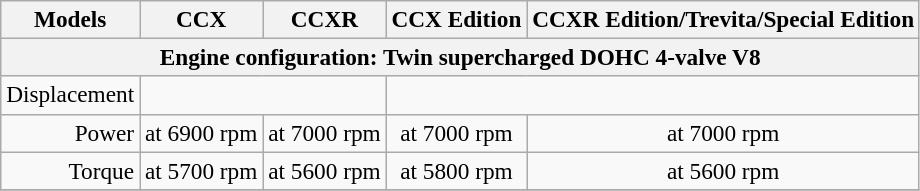<table class="wikitable collapsible" style="font-size:97%; text-align:center;">
<tr>
<th>Models</th>
<th>CCX</th>
<th>CCXR</th>
<th>CCX Edition</th>
<th>CCXR Edition/Trevita/Special Edition</th>
</tr>
<tr>
<th colspan=5>Engine configuration: Twin supercharged DOHC 4-valve V8</th>
</tr>
<tr>
<td style="text-align:right;">Displacement</td>
<td colspan=2></td>
<td colspan=3></td>
</tr>
<tr>
<td style="text-align:right;">Power</td>
<td> at 6900 rpm</td>
<td> at 7000 rpm</td>
<td> at 7000 rpm</td>
<td> at 7000 rpm</td>
</tr>
<tr>
<td style="text-align:right;">Torque</td>
<td> at 5700 rpm</td>
<td> at 5600 rpm</td>
<td> at 5800 rpm</td>
<td> at 5600 rpm</td>
</tr>
<tr>
</tr>
</table>
